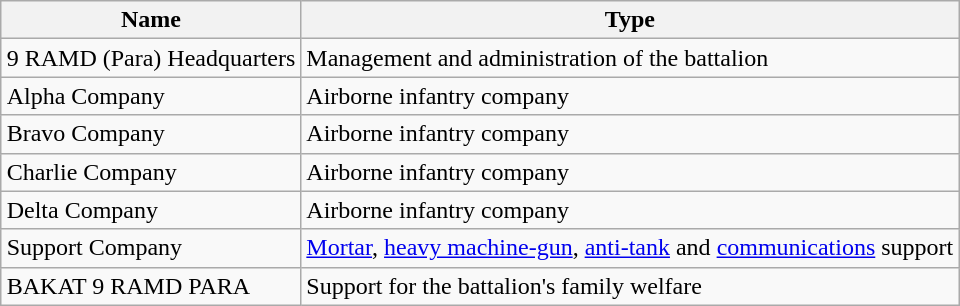<table class="wikitable" style="margin-left: auto; margin-right: auto; border: none;">
<tr>
<th>Name</th>
<th>Type</th>
</tr>
<tr>
<td>9 RAMD (Para) Headquarters</td>
<td>Management and administration of the battalion</td>
</tr>
<tr>
<td>Alpha Company</td>
<td>Airborne infantry company</td>
</tr>
<tr>
<td>Bravo Company</td>
<td>Airborne infantry company</td>
</tr>
<tr>
<td>Charlie Company</td>
<td>Airborne infantry company</td>
</tr>
<tr>
<td>Delta Company</td>
<td>Airborne infantry company</td>
</tr>
<tr>
<td>Support Company</td>
<td><a href='#'>Mortar</a>, <a href='#'>heavy machine-gun</a>, <a href='#'>anti-tank</a> and <a href='#'>communications</a> support</td>
</tr>
<tr>
<td>BAKAT 9 RAMD PARA</td>
<td>Support for the battalion's family welfare</td>
</tr>
</table>
